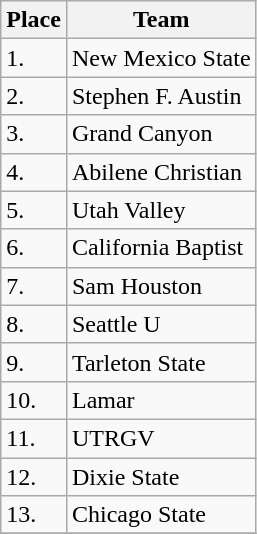<table class="wikitable">
<tr>
<th>Place</th>
<th>Team</th>
</tr>
<tr>
<td>1.</td>
<td ! style=>New Mexico State</td>
</tr>
<tr>
<td>2.</td>
<td ! style=>Stephen F. Austin</td>
</tr>
<tr>
<td>3.</td>
<td ! style=>Grand Canyon</td>
</tr>
<tr>
<td>4.</td>
<td ! style=>Abilene Christian</td>
</tr>
<tr>
<td>5.</td>
<td ! style=>Utah Valley</td>
</tr>
<tr>
<td>6.</td>
<td ! style=>California Baptist</td>
</tr>
<tr>
<td>7.</td>
<td ! style=>Sam Houston</td>
</tr>
<tr>
<td>8.</td>
<td ! style=>Seattle U</td>
</tr>
<tr>
<td>9.</td>
<td ! style=>Tarleton State</td>
</tr>
<tr>
<td>10.</td>
<td ! style=>Lamar</td>
</tr>
<tr>
<td>11.</td>
<td ! style=>UTRGV</td>
</tr>
<tr>
<td>12.</td>
<td ! style=>Dixie State</td>
</tr>
<tr>
<td>13.</td>
<td ! style=>Chicago State</td>
</tr>
<tr>
</tr>
</table>
